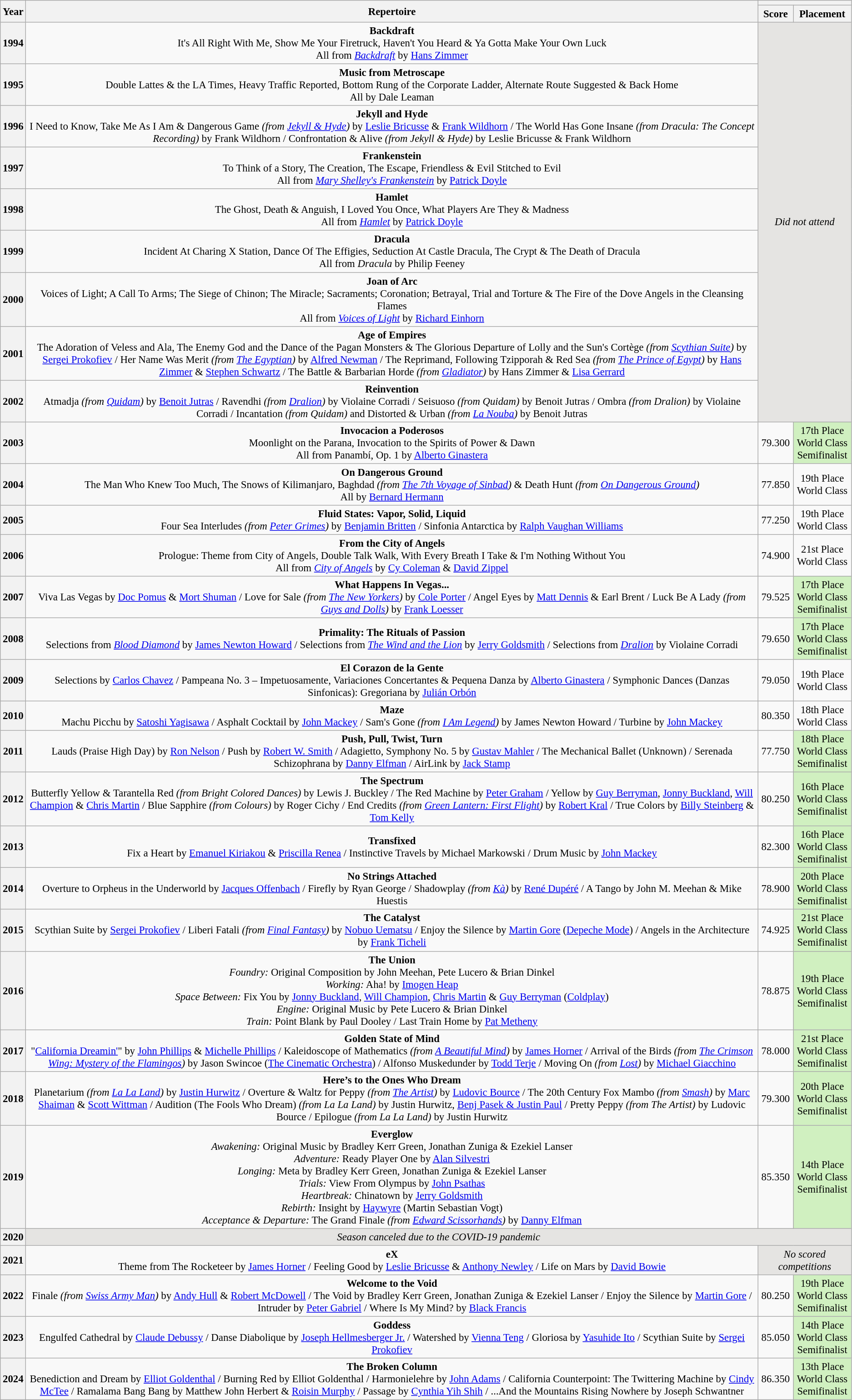<table class="wikitable" style="text-align: center; font-size:95%;">
<tr>
<th scope="col" rowspan="2">Year</th>
<th scope="col" rowspan="2">Repertoire</th>
<th scope="col" colspan="2"></th>
</tr>
<tr>
<th scope="col">Score</th>
<th scope="col">Placement</th>
</tr>
<tr>
<th scope="row">1994</th>
<td><strong>Backdraft</strong><br>It's All Right With Me, Show Me Your Firetruck, Haven't You Heard & Ya Gotta Make Your Own Luck<br>All from <a href='#'><em>Backdraft</em></a> by <a href='#'>Hans Zimmer</a></td>
<td colspan="2" rowspan="9" bgcolor="e5e4e2"><em>Did not attend<br></em></td>
</tr>
<tr>
<th scope="row">1995</th>
<td><strong>Music from Metroscape</strong><br>Double Lattes & the LA Times, Heavy Traffic Reported, Bottom Rung of the Corporate Ladder, Alternate Route Suggested & Back Home<br>All by Dale Leaman</td>
</tr>
<tr>
<th scope="row">1996</th>
<td><strong>Jekyll and Hyde</strong><br>I Need to Know, Take Me As I Am & Dangerous Game <em>(from <a href='#'>Jekyll & Hyde</a>)</em> by <a href='#'>Leslie Bricusse</a> & <a href='#'>Frank Wildhorn</a> / The World Has Gone Insane <em>(from Dracula: The Concept Recording)</em> by Frank Wildhorn / Confrontation & Alive <em>(from Jekyll & Hyde)</em> by Leslie Bricusse & Frank Wildhorn</td>
</tr>
<tr>
<th scope="row">1997</th>
<td><strong>Frankenstein</strong><br>To Think of a Story, The Creation, The Escape, Friendless & Evil Stitched to Evil<br>All from <a href='#'><em>Mary Shelley's Frankenstein</em></a> by <a href='#'>Patrick Doyle</a></td>
</tr>
<tr>
<th scope="row">1998</th>
<td><strong>Hamlet</strong><br>The Ghost, Death & Anguish, I Loved You Once, What Players Are They & Madness<br>All from <a href='#'><em>Hamlet</em></a> by <a href='#'>Patrick Doyle</a></td>
</tr>
<tr>
<th scope="row">1999</th>
<td><strong>Dracula</strong><br>Incident At Charing X Station, Dance Of The Effigies, Seduction At Castle Dracula, The Crypt & The Death of Dracula<br> All from <em>Dracula</em> by Philip Feeney</td>
</tr>
<tr>
<th scope="row">2000</th>
<td><strong>Joan of Arc</strong><br>Voices of Light; A Call To Arms; The Siege of Chinon; The Miracle; Sacraments; Coronation; Betrayal, Trial and Torture & The Fire of the Dove Angels in the Cleansing Flames<br> All from <em><a href='#'>Voices of Light</a></em> by <a href='#'>Richard Einhorn</a></td>
</tr>
<tr>
<th scope="row">2001</th>
<td><strong>Age of Empires</strong><br>The Adoration of Veless and Ala, The Enemy God and the Dance of the Pagan Monsters & The Glorious Departure of Lolly and the Sun's Cortège <em>(from <a href='#'>Scythian Suite</a>)</em> by <a href='#'>Sergei Prokofiev</a> / Her Name Was Merit <em>(from <a href='#'>The Egyptian</a>)</em> by <a href='#'>Alfred Newman</a> / The Reprimand, Following Tzipporah & Red Sea <em>(from <a href='#'>The Prince of Egypt</a>)</em> by <a href='#'>Hans Zimmer</a> & <a href='#'>Stephen Schwartz</a> / The Battle & Barbarian Horde <em>(from <a href='#'>Gladiator</a>)</em> by Hans Zimmer & <a href='#'>Lisa Gerrard</a></td>
</tr>
<tr>
<th scope="row">2002</th>
<td><strong>Reinvention</strong><br>Atmadja <em>(from <a href='#'>Quidam</a>)</em> by <a href='#'>Benoit Jutras</a> / Ravendhi <em>(from <a href='#'>Dralion</a>)</em> by Violaine Corradi / Seisuoso <em>(from Quidam)</em> by Benoit Jutras / Ombra <em>(from Dralion)</em> by Violaine Corradi / Incantation <em>(from Quidam)</em> and Distorted & Urban <em>(from <a href='#'>La Nouba</a>)</em> by Benoit Jutras</td>
</tr>
<tr>
<th scope="row">2003</th>
<td><strong>Invocacion a Poderosos</strong><br>Moonlight on the Parana, Invocation to the Spirits of Power & Dawn <br>All from Panambí, Op. 1 by <a href='#'>Alberto Ginastera</a></td>
<td>79.300</td>
<td bgcolor="d0f0c0">17th Place<br>World Class<br>Semifinalist</td>
</tr>
<tr>
<th scope="row">2004</th>
<td><strong>On Dangerous Ground</strong><br>The Man Who Knew Too Much, The Snows of Kilimanjaro, Baghdad <em>(from <a href='#'>The 7th Voyage of Sinbad</a>)</em> & Death Hunt <em>(from <a href='#'>On Dangerous Ground</a>)</em><br>All by <a href='#'>Bernard Hermann</a></td>
<td>77.850</td>
<td>19th Place<br>World Class</td>
</tr>
<tr>
<th scope="row">2005</th>
<td><strong>Fluid States: Vapor, Solid, Liquid</strong><br>Four Sea Interludes <em>(from <a href='#'>Peter Grimes</a>)</em> by <a href='#'>Benjamin Britten</a> / Sinfonia Antarctica by <a href='#'>Ralph Vaughan Williams</a></td>
<td>77.250</td>
<td>19th Place<br>World Class</td>
</tr>
<tr>
<th scope="row">2006</th>
<td><strong>From the City of Angels</strong><br>Prologue: Theme from City of Angels, Double Talk Walk, With Every Breath I Take & I'm Nothing Without You<br>All from <a href='#'><em>City of Angels</em></a> by <a href='#'>Cy Coleman</a> & <a href='#'>David Zippel</a></td>
<td>74.900</td>
<td>21st Place<br>World Class</td>
</tr>
<tr>
<th scope="row">2007</th>
<td><strong>What Happens In Vegas...</strong><br>Viva Las Vegas by <a href='#'>Doc Pomus</a> & <a href='#'>Mort Shuman</a> / Love for Sale <em>(from <a href='#'>The New Yorkers</a>)</em> by <a href='#'>Cole Porter</a> / Angel Eyes by <a href='#'>Matt Dennis</a> & Earl Brent / Luck Be A Lady <em>(from <a href='#'>Guys and Dolls</a>)</em> by <a href='#'>Frank Loesser</a></td>
<td>79.525</td>
<td bgcolor="d0f0c0">17th Place<br>World Class<br>Semifinalist</td>
</tr>
<tr>
<th scope="row">2008</th>
<td><strong>Primality: The Rituals of Passion</strong><br>Selections from <em><a href='#'>Blood Diamond</a></em> by <a href='#'>James Newton Howard</a> / Selections from <em><a href='#'>The Wind and the Lion</a></em> by <a href='#'>Jerry Goldsmith</a> / Selections from <em><a href='#'>Dralion</a></em> by Violaine Corradi</td>
<td>79.650</td>
<td bgcolor="d0f0c0">17th Place<br>World Class<br>Semifinalist</td>
</tr>
<tr>
<th scope="row">2009</th>
<td><strong>El Corazon de la Gente</strong><br>Selections by <a href='#'>Carlos Chavez</a> / Pampeana No. 3 – Impetuosamente, Variaciones Concertantes & Pequena Danza by <a href='#'>Alberto Ginastera</a> / Symphonic Dances (Danzas Sinfonicas): Gregoriana by <a href='#'>Julián Orbón</a></td>
<td>79.050</td>
<td>19th Place<br>World Class</td>
</tr>
<tr>
<th scope="row">2010</th>
<td><strong>Maze</strong><br>Machu Picchu by <a href='#'>Satoshi Yagisawa</a> / Asphalt Cocktail by <a href='#'>John Mackey</a> / Sam's Gone <em>(from <a href='#'>I Am Legend</a>)</em> by James Newton Howard / Turbine by <a href='#'>John Mackey</a></td>
<td>80.350</td>
<td>18th Place<br>World Class</td>
</tr>
<tr>
<th scope="row">2011</th>
<td><strong>Push, Pull, Twist, Turn</strong><br>Lauds (Praise High Day) by <a href='#'>Ron Nelson</a> / Push by <a href='#'>Robert W. Smith</a> / Adagietto, Symphony No. 5 by <a href='#'>Gustav Mahler</a> / The Mechanical Ballet (Unknown) / Serenada Schizophrana by <a href='#'>Danny Elfman</a> / AirLink by <a href='#'>Jack Stamp</a></td>
<td>77.750</td>
<td bgcolor="d0f0c0">18th Place<br>World Class<br>Semifinalist</td>
</tr>
<tr>
<th scope="row">2012</th>
<td><strong>The Spectrum</strong><br>Butterfly Yellow & Tarantella Red <em>(from Bright Colored Dances)</em> by Lewis J. Buckley / The Red Machine by <a href='#'>Peter Graham</a> / Yellow by <a href='#'>Guy Berryman</a>, <a href='#'>Jonny Buckland</a>, <a href='#'>Will Champion</a> & <a href='#'>Chris Martin</a> / Blue Sapphire <em>(from Colours)</em> by Roger Cichy / End Credits <em>(from <a href='#'>Green Lantern: First Flight</a>)</em> by <a href='#'>Robert Kral</a> / True Colors by <a href='#'>Billy Steinberg</a> & <a href='#'>Tom Kelly</a></td>
<td>80.250</td>
<td bgcolor="d0f0c0">16th Place<br>World Class<br>Semifinalist</td>
</tr>
<tr>
<th scope="row">2013</th>
<td><strong>Transfixed</strong><br>Fix a Heart by <a href='#'>Emanuel Kiriakou</a> & <a href='#'>Priscilla Renea</a> / Instinctive Travels by Michael Markowski / Drum Music by <a href='#'>John Mackey</a></td>
<td>82.300</td>
<td bgcolor="d0f0c0">16th Place<br>World Class<br>Semifinalist</td>
</tr>
<tr>
<th scope="row">2014</th>
<td><strong>No Strings Attached</strong><br>Overture to Orpheus in the Underworld by <a href='#'>Jacques Offenbach</a> / Firefly by Ryan George / Shadowplay <em>(from <a href='#'>Kà</a>)</em> by <a href='#'>René Dupéré</a> / A Tango by John M. Meehan & Mike Huestis</td>
<td>78.900</td>
<td bgcolor="d0f0c0">20th Place<br>World Class<br>Semifinalist</td>
</tr>
<tr>
<th scope="row">2015</th>
<td><strong>The Catalyst</strong><br>Scythian Suite by <a href='#'>Sergei Prokofiev</a> / Liberi Fatali <em>(from <a href='#'>Final Fantasy</a>)</em> by <a href='#'>Nobuo Uematsu</a> / Enjoy the Silence by <a href='#'>Martin Gore</a> (<a href='#'>Depeche Mode</a>) / Angels in the Architecture by <a href='#'>Frank Ticheli</a></td>
<td>74.925</td>
<td bgcolor="d0f0c0">21st Place<br>World Class<br>Semifinalist</td>
</tr>
<tr>
<th scope="row">2016</th>
<td><strong>The Union</strong><br><em>Foundry:</em> Original Composition by John Meehan, Pete Lucero & Brian Dinkel<br><em>Working:</em> Aha! by <a href='#'>Imogen Heap</a><br><em>Space Between:</em> Fix You by <a href='#'>Jonny Buckland</a>, <a href='#'>Will Champion</a>, <a href='#'>Chris Martin</a> & <a href='#'>Guy Berryman</a> (<a href='#'>Coldplay</a>)<br><em>Engine:</em> Original Music by Pete Lucero & Brian Dinkel<br><em>Train:</em> Point Blank by Paul Dooley / Last Train Home by <a href='#'>Pat Metheny</a></td>
<td>78.875</td>
<td bgcolor="d0f0c0">19th Place<br>World Class<br>Semifinalist</td>
</tr>
<tr>
<th scope="row">2017</th>
<td><strong>Golden State of Mind</strong><br>"<a href='#'>California Dreamin'</a>" by <a href='#'>John Phillips</a> & <a href='#'>Michelle Phillips</a> / Kaleidoscope of Mathematics <em>(from <a href='#'>A Beautiful Mind</a>)</em> by <a href='#'>James Horner</a> / Arrival of the Birds <em>(from <a href='#'>The Crimson Wing: Mystery of the Flamingos</a>)</em> by Jason Swincoe (<a href='#'>The Cinematic Orchestra</a>) / Alfonso Muskedunder by <a href='#'>Todd Terje</a> / Moving On <em>(from <a href='#'>Lost</a>)</em> by <a href='#'>Michael Giacchino</a></td>
<td>78.000</td>
<td bgcolor="d0f0c0">21st Place<br>World Class<br>Semifinalist</td>
</tr>
<tr>
<th scope="row">2018</th>
<td><strong>Here’s to the Ones Who Dream</strong><br>Planetarium <em>(from <a href='#'>La La Land</a>)</em> by <a href='#'>Justin Hurwitz</a> / Overture & Waltz for Peppy <em>(from <a href='#'>The Artist</a>)</em> by <a href='#'>Ludovic Bource</a> / The 20th Century Fox Mambo <em>(from <a href='#'>Smash</a>)</em> by <a href='#'>Marc Shaiman</a> & <a href='#'>Scott Wittman</a> / Audition (The Fools Who Dream) <em>(from La La Land)</em> by Justin Hurwitz, <a href='#'>Benj Pasek & Justin Paul</a> / Pretty Peppy <em>(from The Artist)</em> by Ludovic Bource / Epilogue <em>(from La La Land)</em> by Justin Hurwitz</td>
<td>79.300</td>
<td bgcolor="d0f0c0">20th Place<br>World Class<br>Semifinalist</td>
</tr>
<tr>
<th scope="row">2019</th>
<td><strong>Everglow</strong><br><em>Awakening:</em> Original Music by Bradley Kerr Green, Jonathan Zuniga & Ezekiel Lanser<br><em>Adventure:</em> Ready Player One by <a href='#'>Alan Silvestri</a><br><em>Longing:</em> Meta by Bradley Kerr Green, Jonathan Zuniga & Ezekiel Lanser<br><em>Trials:</em> View From Olympus by <a href='#'>John Psathas</a><br><em>Heartbreak:</em> Chinatown by <a href='#'>Jerry Goldsmith</a><br><em>Rebirth:</em> Insight by <a href='#'>Haywyre</a> (Martin Sebastian Vogt)<br><em>Acceptance & Departure:</em> The Grand Finale <em>(from <a href='#'>Edward Scissorhands</a>)</em> by <a href='#'>Danny Elfman</a></td>
<td>85.350</td>
<td bgcolor="d0f0c0">14th Place<br>World Class<br>Semifinalist</td>
</tr>
<tr>
<th scope="row">2020</th>
<td colspan="3" bgcolor="e5e4e2"><em>Season canceled due to the COVID-19 pandemic</em></td>
</tr>
<tr>
<th scope="row">2021</th>
<td><strong>eX</strong><br>Theme from The Rocketeer by <a href='#'>James Horner</a> / Feeling Good by <a href='#'>Leslie Bricusse</a> & <a href='#'>Anthony Newley</a> / Life on Mars by <a href='#'>David Bowie</a></td>
<td colspan="2" bgcolor="e5e4e2"><em>No scored competitions</em></td>
</tr>
<tr>
<th scope="row">2022</th>
<td><strong>Welcome to the Void</strong><br>Finale <em>(from <a href='#'>Swiss Army Man</a>)</em> by <a href='#'>Andy Hull</a> & <a href='#'>Robert McDowell</a> / The Void by Bradley Kerr Green, Jonathan Zuniga & Ezekiel Lanser / Enjoy the Silence by <a href='#'>Martin Gore</a> / Intruder by <a href='#'>Peter Gabriel</a> / Where Is My Mind? by <a href='#'>Black Francis</a></td>
<td>80.250</td>
<td bgcolor="d0f0c0">19th Place<br>World Class<br>Semifinalist</td>
</tr>
<tr>
<th scope="row">2023<br></th>
<td><strong>Goddess</strong><br>Engulfed Cathedral by <a href='#'>Claude Debussy</a> / Danse Diabolique by <a href='#'>Joseph Hellmesberger Jr.</a> / Watershed by <a href='#'>Vienna Teng</a> / Gloriosa by <a href='#'>Yasuhide Ito</a> / Scythian Suite by <a href='#'>Sergei Prokofiev</a></td>
<td>85.050</td>
<td bgcolor="d0f0c0">14th Place<br>World Class<br>Semifinalist</td>
</tr>
<tr>
<th scope="row">2024<br></th>
<td><strong>The Broken Column</strong><br>Benediction and Dream by <a href='#'>Elliot Goldenthal</a> / Burning Red by Elliot Goldenthal / Harmonielehre by <a href='#'>John Adams</a> / California Counterpoint: The Twittering Machine by <a href='#'>Cindy McTee</a> / Ramalama Bang Bang by Matthew John Herbert & <a href='#'>Roisin Murphy</a> / Passage by <a href='#'>Cynthia Yih Shih</a> / ...And the Mountains Rising Nowhere by Joseph Schwantner</td>
<td>86.350</td>
<td bgcolor="d0f0c0">13th Place<br>World Class<br>Semifinalist</td>
</tr>
</table>
